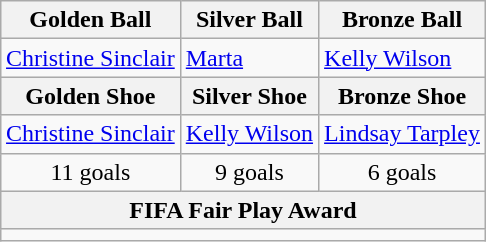<table class="wikitable" style="margin:auto">
<tr>
<th>Golden Ball</th>
<th>Silver Ball</th>
<th>Bronze Ball</th>
</tr>
<tr>
<td> <a href='#'>Christine Sinclair</a></td>
<td> <a href='#'>Marta</a></td>
<td> <a href='#'>Kelly Wilson</a></td>
</tr>
<tr>
<th>Golden Shoe</th>
<th>Silver Shoe</th>
<th>Bronze Shoe</th>
</tr>
<tr>
<td> <a href='#'>Christine Sinclair</a></td>
<td> <a href='#'>Kelly Wilson</a></td>
<td> <a href='#'>Lindsay Tarpley</a></td>
</tr>
<tr style="text-align:center;">
<td>11 goals</td>
<td>9 goals</td>
<td>6 goals</td>
</tr>
<tr>
<th colspan="3">FIFA Fair Play Award</th>
</tr>
<tr>
<td colspan="3" style="text-align:center;"></td>
</tr>
</table>
